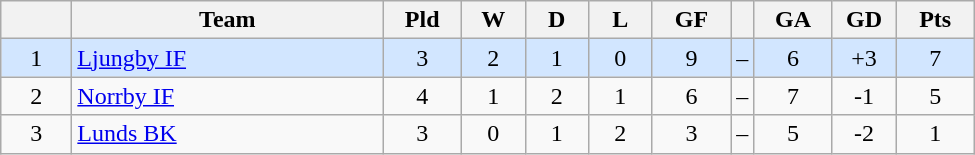<table class="wikitable" style="text-align: center">
<tr>
<th style="width: 40px;"></th>
<th style="width: 200px;">Team</th>
<th style="width: 45px;">Pld</th>
<th style="width: 35px;">W</th>
<th style="width: 35px;">D</th>
<th style="width: 35px;">L</th>
<th style="width: 45px;">GF</th>
<th></th>
<th style="width: 45px;">GA</th>
<th style="width: 35px;">GD</th>
<th style="width: 45px;">Pts</th>
</tr>
<tr style="background: #d2e6ff">
<td>1</td>
<td style="text-align: left;"><a href='#'>Ljungby IF</a></td>
<td>3</td>
<td>2</td>
<td>1</td>
<td>0</td>
<td>9</td>
<td>–</td>
<td>6</td>
<td>+3</td>
<td>7</td>
</tr>
<tr>
<td>2</td>
<td style="text-align: left;"><a href='#'>Norrby IF</a></td>
<td>4</td>
<td>1</td>
<td>2</td>
<td>1</td>
<td>6</td>
<td>–</td>
<td>7</td>
<td>-1</td>
<td>5</td>
</tr>
<tr>
<td>3</td>
<td style="text-align: left;"><a href='#'>Lunds BK</a></td>
<td>3</td>
<td>0</td>
<td>1</td>
<td>2</td>
<td>3</td>
<td>–</td>
<td>5</td>
<td>-2</td>
<td>1</td>
</tr>
</table>
